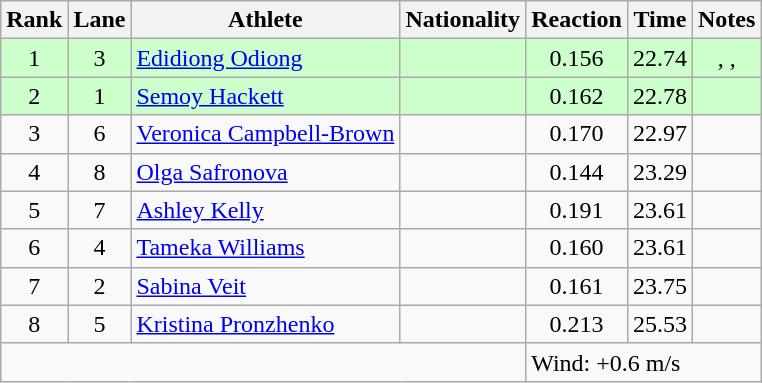<table class="wikitable sortable" style="text-align:center">
<tr>
<th>Rank</th>
<th>Lane</th>
<th>Athlete</th>
<th>Nationality</th>
<th>Reaction</th>
<th>Time</th>
<th>Notes</th>
</tr>
<tr bgcolor=ccffcc>
<td>1</td>
<td>3</td>
<td align=left><a href='#'>Edidiong Odiong</a></td>
<td align=left></td>
<td>0.156</td>
<td>22.74</td>
<td>, , </td>
</tr>
<tr bgcolor=ccffcc>
<td>2</td>
<td>1</td>
<td align=left><a href='#'>Semoy Hackett</a></td>
<td align=left></td>
<td>0.162</td>
<td>22.78</td>
<td></td>
</tr>
<tr>
<td>3</td>
<td>6</td>
<td align=left><a href='#'>Veronica Campbell-Brown</a></td>
<td align=left></td>
<td>0.170</td>
<td>22.97</td>
<td></td>
</tr>
<tr>
<td>4</td>
<td>8</td>
<td align=left><a href='#'>Olga Safronova</a></td>
<td align=left></td>
<td>0.144</td>
<td>23.29</td>
<td></td>
</tr>
<tr>
<td>5</td>
<td>7</td>
<td align=left><a href='#'>Ashley Kelly</a></td>
<td align=left></td>
<td>0.191</td>
<td>23.61</td>
<td></td>
</tr>
<tr>
<td>6</td>
<td>4</td>
<td align=left><a href='#'>Tameka Williams</a></td>
<td align=left></td>
<td>0.160</td>
<td>23.61</td>
<td></td>
</tr>
<tr>
<td>7</td>
<td>2</td>
<td align=left><a href='#'>Sabina Veit</a></td>
<td align=left></td>
<td>0.161</td>
<td>23.75</td>
<td></td>
</tr>
<tr>
<td>8</td>
<td>5</td>
<td align=left><a href='#'>Kristina Pronzhenko</a></td>
<td align=left></td>
<td>0.213</td>
<td>25.53</td>
<td></td>
</tr>
<tr class="sortbottom">
<td colspan=4></td>
<td colspan="3" style="text-align:left;">Wind: +0.6 m/s</td>
</tr>
</table>
